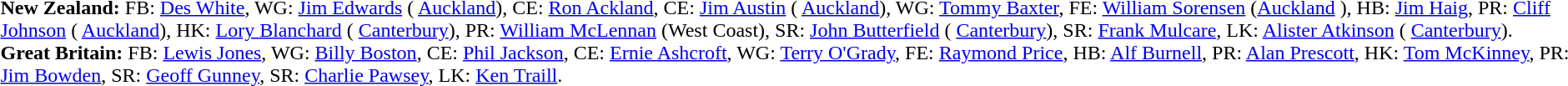<table width="100%" class="mw-collapsible mw-collapsed">
<tr>
<td valign="top" width="50%"><br><strong>New Zealand:</strong> FB: <a href='#'>Des White</a>, WG: <a href='#'>Jim Edwards</a> ( <a href='#'>Auckland</a>), CE: <a href='#'>Ron Ackland</a>, CE: <a href='#'>Jim Austin</a> ( <a href='#'>Auckland</a>), WG: <a href='#'>Tommy Baxter</a>, FE: <a href='#'>William Sorensen</a> (<a href='#'>Auckland</a> ), HB: <a href='#'>Jim Haig</a>, PR: <a href='#'>Cliff Johnson</a> ( <a href='#'>Auckland</a>), HK: <a href='#'>Lory Blanchard</a> ( <a href='#'>Canterbury</a>), PR: <a href='#'>William McLennan</a> (West Coast), SR: <a href='#'>John Butterfield</a> ( <a href='#'>Canterbury</a>), SR: <a href='#'>Frank Mulcare</a>, LK: <a href='#'>Alister Atkinson</a> ( <a href='#'>Canterbury</a>).<br>
<strong>Great Britain:</strong> FB: <a href='#'>Lewis Jones</a>, WG: <a href='#'>Billy Boston</a>, CE: <a href='#'>Phil Jackson</a>, CE: <a href='#'>Ernie Ashcroft</a>, WG: <a href='#'>Terry O'Grady</a>, FE: <a href='#'>Raymond Price</a>, HB: <a href='#'>Alf Burnell</a>, PR: <a href='#'>Alan Prescott</a>, HK: <a href='#'>Tom McKinney</a>, PR: <a href='#'>Jim Bowden</a>, SR: <a href='#'>Geoff Gunney</a>, SR: <a href='#'>Charlie Pawsey</a>, LK: <a href='#'>Ken Traill</a>. <br></td>
</tr>
</table>
